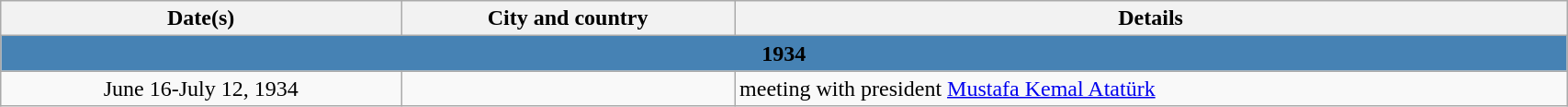<table class="wikitable" width="90%">
<tr>
<th align="center">Date(s)</th>
<th align="center">City and country</th>
<th align="center">Details</th>
</tr>
<tr>
<td align="center" bgcolor="steelblue" colspan="3" id="14"><strong>1934</strong></td>
</tr>
<tr>
<td align="center">June 16-July 12, 1934</td>
<td align="center"></td>
<td>meeting with president <a href='#'>Mustafa Kemal Atatürk</a></td>
</tr>
</table>
